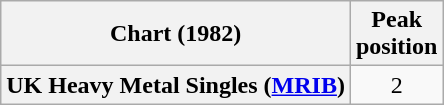<table class="wikitable plainrowheaders" style="text-align:center">
<tr>
<th>Chart (1982)</th>
<th>Peak<br>position</th>
</tr>
<tr>
<th scope="row">UK Heavy Metal Singles (<a href='#'>MRIB</a>)</th>
<td>2</td>
</tr>
</table>
